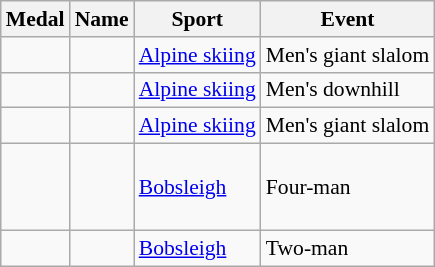<table class="wikitable sortable" style="font-size:90%">
<tr>
<th>Medal</th>
<th>Name</th>
<th>Sport</th>
<th>Event</th>
</tr>
<tr>
<td></td>
<td></td>
<td><a href='#'>Alpine skiing</a></td>
<td>Men's giant slalom</td>
</tr>
<tr>
<td></td>
<td></td>
<td><a href='#'>Alpine skiing</a></td>
<td>Men's downhill</td>
</tr>
<tr>
<td></td>
<td></td>
<td><a href='#'>Alpine skiing</a></td>
<td>Men's giant slalom</td>
</tr>
<tr>
<td></td>
<td> <br>  <br>  <br> </td>
<td><a href='#'>Bobsleigh</a></td>
<td>Four-man</td>
</tr>
<tr>
<td></td>
<td> <br> </td>
<td><a href='#'>Bobsleigh</a></td>
<td>Two-man</td>
</tr>
</table>
